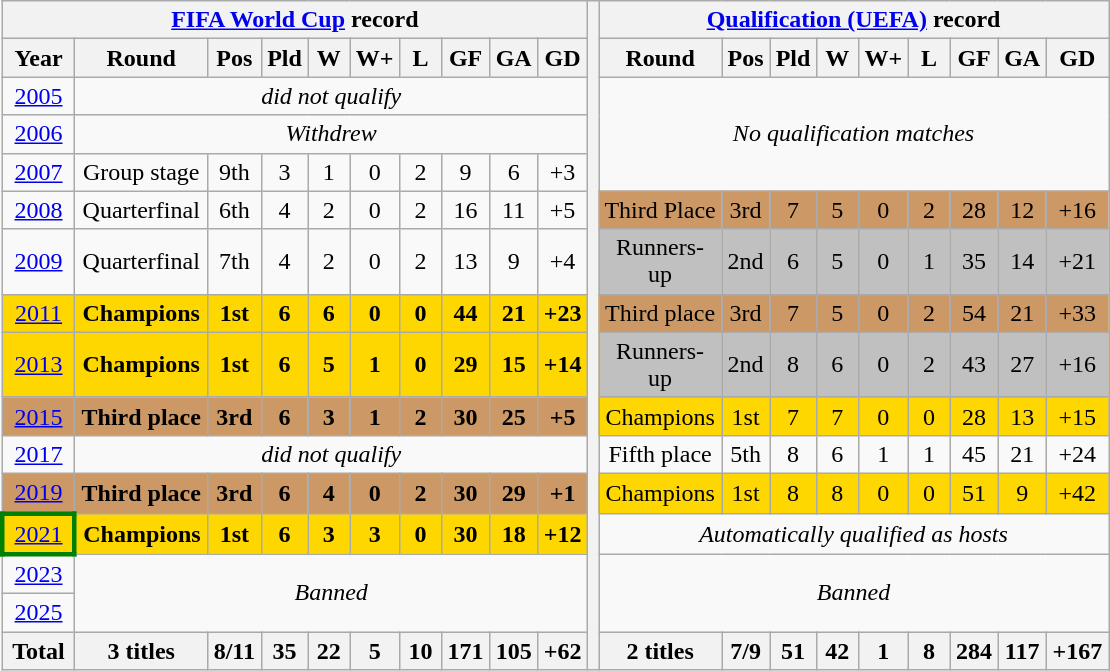<table class="wikitable" style="text-align: center;">
<tr>
<th colspan=10><a href='#'>FIFA World Cup</a> record</th>
<th width=1% rowspan="16"></th>
<th colspan=10><a href='#'>Qualification (UEFA)</a> record</th>
</tr>
<tr>
<th width=40>Year</th>
<th width=50>Round</th>
<th width=20>Pos</th>
<th width=20>Pld</th>
<th width=20>W</th>
<th width=20>W+</th>
<th width=20>L</th>
<th width=20>GF</th>
<th width=20>GA</th>
<th width=20>GD</th>
<th width=50>Round</th>
<th width=20>Pos</th>
<th width=20>Pld</th>
<th width=20>W</th>
<th width=20>W+</th>
<th width=20>L</th>
<th width=20>GF</th>
<th width=20>GA</th>
<th width=20>GD</th>
</tr>
<tr>
<td> <a href='#'>2005</a></td>
<td colspan=9><em>did not qualify</em></td>
<td rowspan=3 colspan=9><em>No qualification matches</em></td>
</tr>
<tr>
<td> <a href='#'>2006</a></td>
<td colspan=9><em>Withdrew</em></td>
</tr>
<tr>
<td> <a href='#'>2007</a></td>
<td>Group stage</td>
<td>9th</td>
<td>3</td>
<td>1</td>
<td>0</td>
<td>2</td>
<td>9</td>
<td>6</td>
<td>+3</td>
</tr>
<tr>
<td> <a href='#'>2008</a></td>
<td>Quarterfinal</td>
<td>6th</td>
<td>4</td>
<td>2</td>
<td>0</td>
<td>2</td>
<td>16</td>
<td>11</td>
<td>+5</td>
<td style="background:#c96;">Third Place</td>
<td style="background:#c96;">3rd</td>
<td style="background:#c96;">7</td>
<td style="background:#c96;">5</td>
<td style="background:#c96;">0</td>
<td style="background:#c96;">2</td>
<td style="background:#c96;">28</td>
<td style="background:#c96;">12</td>
<td style="background:#c96;">+16</td>
</tr>
<tr>
<td> <a href='#'>2009</a></td>
<td>Quarterfinal</td>
<td>7th</td>
<td>4</td>
<td>2</td>
<td>0</td>
<td>2</td>
<td>13</td>
<td>9</td>
<td>+4</td>
<td style="background:silver;">Runners-up</td>
<td style="background:silver;">2nd</td>
<td style="background:silver;">6</td>
<td style="background:silver;">5</td>
<td style="background:silver;">0</td>
<td style="background:silver;">1</td>
<td style="background:silver;">35</td>
<td style="background:silver;">14</td>
<td style="background:silver;">+21</td>
</tr>
<tr style="background:Gold;">
<td> <a href='#'>2011</a></td>
<td><strong>Champions</strong></td>
<td><strong>1st</strong></td>
<td><strong>6</strong></td>
<td><strong>6</strong></td>
<td><strong>0</strong></td>
<td><strong>0</strong></td>
<td><strong>44</strong></td>
<td><strong>21</strong></td>
<td><strong>+23</strong></td>
<td style="background:#c96;">Third place</td>
<td style="background:#c96;">3rd</td>
<td style="background:#c96;">7</td>
<td style="background:#c96;">5</td>
<td style="background:#c96;">0</td>
<td style="background:#c96;">2</td>
<td style="background:#c96;">54</td>
<td style="background:#c96;">21</td>
<td style="background:#c96;">+33</td>
</tr>
<tr style="background:Gold;">
<td> <a href='#'>2013</a></td>
<td><strong>Champions</strong></td>
<td><strong>1st</strong></td>
<td><strong>6</strong></td>
<td><strong>5</strong></td>
<td><strong>1</strong></td>
<td><strong>0</strong></td>
<td><strong>29</strong></td>
<td><strong>15</strong></td>
<td><strong>+14</strong></td>
<td style="background:silver;">Runners-up</td>
<td style="background:silver;">2nd</td>
<td style="background:silver;">8</td>
<td style="background:silver;">6</td>
<td style="background:silver;">0</td>
<td style="background:silver;">2</td>
<td style="background:silver;">43</td>
<td style="background:silver;">27</td>
<td style="background:silver;">+16</td>
</tr>
<tr style="background:#c96;">
<td> <a href='#'>2015</a></td>
<td><strong>Third place</strong></td>
<td><strong>3rd</strong></td>
<td><strong>6</strong></td>
<td><strong>3</strong></td>
<td><strong>1</strong></td>
<td><strong>2</strong></td>
<td><strong>30</strong></td>
<td><strong>25</strong></td>
<td><strong>+5</strong></td>
<td style="background:gold;">Champions</td>
<td style="background:gold;">1st</td>
<td style="background:gold;">7</td>
<td style="background:gold;">7</td>
<td style="background:gold;">0</td>
<td style="background:gold;">0</td>
<td style="background:gold;">28</td>
<td style="background:gold;">13</td>
<td style="background:gold;">+15</td>
</tr>
<tr>
<td> <a href='#'>2017</a></td>
<td colspan=9><em>did not qualify</em></td>
<td>Fifth place</td>
<td>5th</td>
<td>8</td>
<td>6</td>
<td>1</td>
<td>1</td>
<td>45</td>
<td>21</td>
<td>+24</td>
</tr>
<tr style="background:#c96;">
<td> <a href='#'>2019</a></td>
<td><strong>Third place</strong></td>
<td><strong>3rd</strong></td>
<td><strong>6</strong></td>
<td><strong>4</strong></td>
<td><strong>0</strong></td>
<td><strong>2</strong></td>
<td><strong>30</strong></td>
<td><strong>29</strong></td>
<td><strong>+1</strong></td>
<td style="background:gold;">Champions</td>
<td style="background:gold;">1st</td>
<td style="background:gold;">8</td>
<td style="background:gold;">8</td>
<td style="background:gold;">0</td>
<td style="background:gold;">0</td>
<td style="background:gold;">51</td>
<td style="background:gold;">9</td>
<td style="background:gold;">+42</td>
</tr>
<tr>
<td style="border: 3px solid green; background:gold"> <a href='#'>2021</a></td>
<td style="background:gold;"><strong>Champions</strong></td>
<td style="background:gold;"><strong>1st</strong></td>
<td style="background:gold;"><strong>6</strong></td>
<td style="background:gold;"><strong>3</strong></td>
<td style="background:gold;"><strong>3</strong></td>
<td style="background:gold;"><strong>0</strong></td>
<td style="background:gold;"><strong>30</strong></td>
<td style="background:gold;"><strong>18</strong></td>
<td style="background:gold;"><strong>+12</strong></td>
<td colspan=9><em>Automatically qualified as hosts</em></td>
</tr>
<tr>
<td> <a href='#'>2023</a></td>
<td colspan=9 rowspan=2><em>Banned</em></td>
<td colspan=9 rowspan=2><em>Banned</em></td>
</tr>
<tr>
<td> <a href='#'>2025</a></td>
</tr>
<tr>
<th>Total</th>
<th>3 titles</th>
<th>8/11</th>
<th>35</th>
<th>22</th>
<th>5</th>
<th>10</th>
<th>171</th>
<th>105</th>
<th>+62</th>
<th>2 titles</th>
<th>7/9</th>
<th>51</th>
<th>42</th>
<th>1</th>
<th>8</th>
<th>284</th>
<th>117</th>
<th>+167</th>
</tr>
</table>
